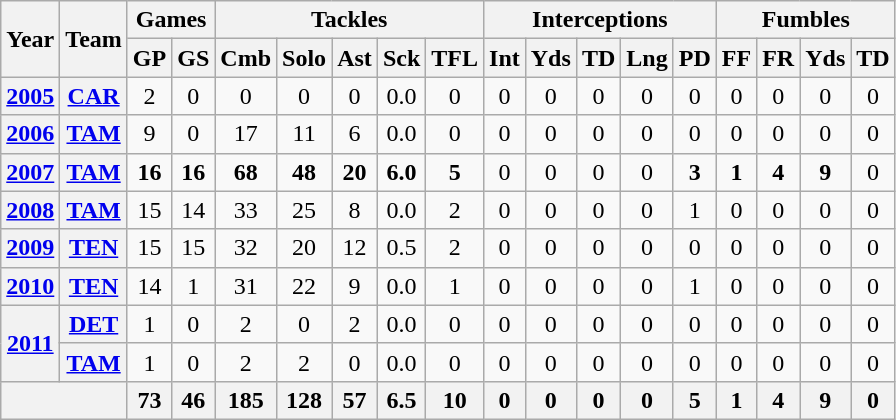<table class="wikitable" style="text-align:center">
<tr>
<th rowspan="2">Year</th>
<th rowspan="2">Team</th>
<th colspan="2">Games</th>
<th colspan="5">Tackles</th>
<th colspan="5">Interceptions</th>
<th colspan="4">Fumbles</th>
</tr>
<tr>
<th>GP</th>
<th>GS</th>
<th>Cmb</th>
<th>Solo</th>
<th>Ast</th>
<th>Sck</th>
<th>TFL</th>
<th>Int</th>
<th>Yds</th>
<th>TD</th>
<th>Lng</th>
<th>PD</th>
<th>FF</th>
<th>FR</th>
<th>Yds</th>
<th>TD</th>
</tr>
<tr>
<th><a href='#'>2005</a></th>
<th><a href='#'>CAR</a></th>
<td>2</td>
<td>0</td>
<td>0</td>
<td>0</td>
<td>0</td>
<td>0.0</td>
<td>0</td>
<td>0</td>
<td>0</td>
<td>0</td>
<td>0</td>
<td>0</td>
<td>0</td>
<td>0</td>
<td>0</td>
<td>0</td>
</tr>
<tr>
<th><a href='#'>2006</a></th>
<th><a href='#'>TAM</a></th>
<td>9</td>
<td>0</td>
<td>17</td>
<td>11</td>
<td>6</td>
<td>0.0</td>
<td>0</td>
<td>0</td>
<td>0</td>
<td>0</td>
<td>0</td>
<td>0</td>
<td>0</td>
<td>0</td>
<td>0</td>
<td>0</td>
</tr>
<tr>
<th><a href='#'>2007</a></th>
<th><a href='#'>TAM</a></th>
<td><strong>16</strong></td>
<td><strong>16</strong></td>
<td><strong>68</strong></td>
<td><strong>48</strong></td>
<td><strong>20</strong></td>
<td><strong>6.0</strong></td>
<td><strong>5</strong></td>
<td>0</td>
<td>0</td>
<td>0</td>
<td>0</td>
<td><strong>3</strong></td>
<td><strong>1</strong></td>
<td><strong>4</strong></td>
<td><strong>9</strong></td>
<td>0</td>
</tr>
<tr>
<th><a href='#'>2008</a></th>
<th><a href='#'>TAM</a></th>
<td>15</td>
<td>14</td>
<td>33</td>
<td>25</td>
<td>8</td>
<td>0.0</td>
<td>2</td>
<td>0</td>
<td>0</td>
<td>0</td>
<td>0</td>
<td>1</td>
<td>0</td>
<td>0</td>
<td>0</td>
<td>0</td>
</tr>
<tr>
<th><a href='#'>2009</a></th>
<th><a href='#'>TEN</a></th>
<td>15</td>
<td>15</td>
<td>32</td>
<td>20</td>
<td>12</td>
<td>0.5</td>
<td>2</td>
<td>0</td>
<td>0</td>
<td>0</td>
<td>0</td>
<td>0</td>
<td>0</td>
<td>0</td>
<td>0</td>
<td>0</td>
</tr>
<tr>
<th><a href='#'>2010</a></th>
<th><a href='#'>TEN</a></th>
<td>14</td>
<td>1</td>
<td>31</td>
<td>22</td>
<td>9</td>
<td>0.0</td>
<td>1</td>
<td>0</td>
<td>0</td>
<td>0</td>
<td>0</td>
<td>1</td>
<td>0</td>
<td>0</td>
<td>0</td>
<td>0</td>
</tr>
<tr>
<th rowspan="2"><a href='#'>2011</a></th>
<th><a href='#'>DET</a></th>
<td>1</td>
<td>0</td>
<td>2</td>
<td>0</td>
<td>2</td>
<td>0.0</td>
<td>0</td>
<td>0</td>
<td>0</td>
<td>0</td>
<td>0</td>
<td>0</td>
<td>0</td>
<td>0</td>
<td>0</td>
<td>0</td>
</tr>
<tr>
<th><a href='#'>TAM</a></th>
<td>1</td>
<td>0</td>
<td>2</td>
<td>2</td>
<td>0</td>
<td>0.0</td>
<td>0</td>
<td>0</td>
<td>0</td>
<td>0</td>
<td>0</td>
<td>0</td>
<td>0</td>
<td>0</td>
<td>0</td>
<td>0</td>
</tr>
<tr>
<th colspan="2"></th>
<th>73</th>
<th>46</th>
<th>185</th>
<th>128</th>
<th>57</th>
<th>6.5</th>
<th>10</th>
<th>0</th>
<th>0</th>
<th>0</th>
<th>0</th>
<th>5</th>
<th>1</th>
<th>4</th>
<th>9</th>
<th>0</th>
</tr>
</table>
